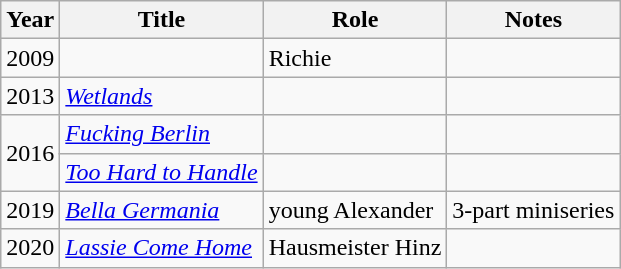<table class="wikitable sortable">
<tr>
<th>Year</th>
<th>Title</th>
<th>Role</th>
<th class="unsortable">Notes</th>
</tr>
<tr>
<td>2009</td>
<td><em></em></td>
<td>Richie</td>
<td></td>
</tr>
<tr>
<td>2013</td>
<td><em><a href='#'>Wetlands</a></em></td>
<td></td>
<td></td>
</tr>
<tr>
<td rowspan=2>2016</td>
<td><em><a href='#'>Fucking Berlin</a></em></td>
<td></td>
<td></td>
</tr>
<tr>
<td><em><a href='#'>Too Hard to Handle</a></em></td>
<td></td>
<td></td>
</tr>
<tr>
<td>2019</td>
<td><em><a href='#'>Bella Germania</a></em></td>
<td>young Alexander</td>
<td>3-part miniseries</td>
</tr>
<tr>
<td>2020</td>
<td><em><a href='#'>Lassie Come Home</a></em></td>
<td>Hausmeister Hinz</td>
<td></td>
</tr>
</table>
